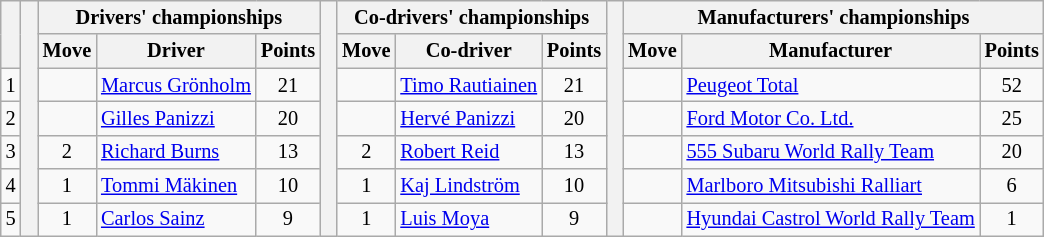<table class="wikitable" style="font-size:85%;">
<tr>
<th rowspan="2"></th>
<th rowspan="7" style="width:5px;"></th>
<th colspan="3">Drivers' championships</th>
<th rowspan="7" style="width:5px;"></th>
<th colspan="3" nowrap>Co-drivers' championships</th>
<th rowspan="7" style="width:5px;"></th>
<th colspan="3" nowrap>Manufacturers' championships</th>
</tr>
<tr>
<th>Move</th>
<th>Driver</th>
<th>Points</th>
<th>Move</th>
<th>Co-driver</th>
<th>Points</th>
<th>Move</th>
<th>Manufacturer</th>
<th>Points</th>
</tr>
<tr>
<td align="center">1</td>
<td align="center"></td>
<td> <a href='#'>Marcus Grönholm</a></td>
<td align="center">21</td>
<td align="center"></td>
<td> <a href='#'>Timo Rautiainen</a></td>
<td align="center">21</td>
<td align="center"></td>
<td> <a href='#'>Peugeot Total</a></td>
<td align="center">52</td>
</tr>
<tr>
<td align="center">2</td>
<td align="center"></td>
<td> <a href='#'>Gilles Panizzi</a></td>
<td align="center">20</td>
<td align="center"></td>
<td> <a href='#'>Hervé Panizzi</a></td>
<td align="center">20</td>
<td align="center"></td>
<td> <a href='#'>Ford Motor Co. Ltd.</a></td>
<td align="center">25</td>
</tr>
<tr>
<td align="center">3</td>
<td align="center"> 2</td>
<td> <a href='#'>Richard Burns</a></td>
<td align="center">13</td>
<td align="center"> 2</td>
<td> <a href='#'>Robert Reid</a></td>
<td align="center">13</td>
<td align="center"></td>
<td> <a href='#'>555 Subaru World Rally Team</a></td>
<td align="center">20</td>
</tr>
<tr>
<td align="center">4</td>
<td align="center"> 1</td>
<td> <a href='#'>Tommi Mäkinen</a></td>
<td align="center">10</td>
<td align="center"> 1</td>
<td> <a href='#'>Kaj Lindström</a></td>
<td align="center">10</td>
<td align="center"></td>
<td> <a href='#'>Marlboro Mitsubishi Ralliart</a></td>
<td align="center">6</td>
</tr>
<tr>
<td align="center">5</td>
<td align="center"> 1</td>
<td> <a href='#'>Carlos Sainz</a></td>
<td align="center">9</td>
<td align="center"> 1</td>
<td> <a href='#'>Luis Moya</a></td>
<td align="center">9</td>
<td align="center"></td>
<td> <a href='#'>Hyundai Castrol World Rally Team</a></td>
<td align="center">1</td>
</tr>
</table>
